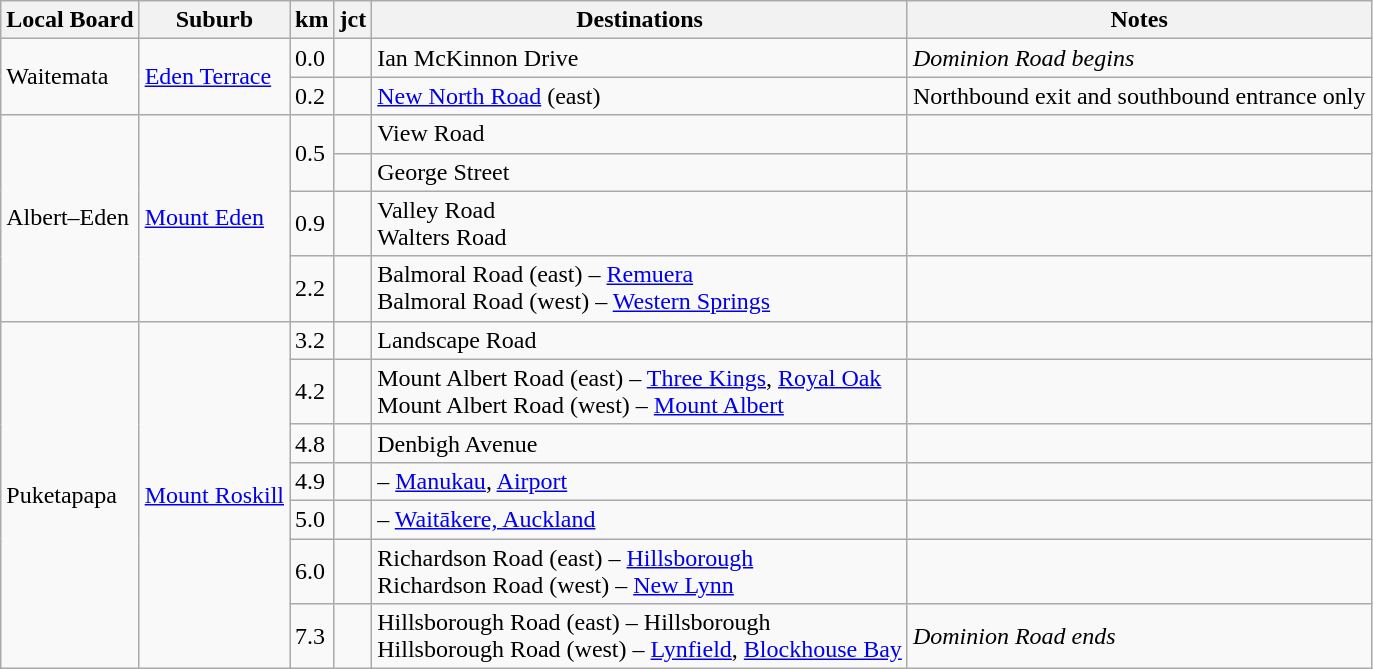<table class="wikitable">
<tr>
<th>Local Board</th>
<th>Suburb</th>
<th>km</th>
<th>jct</th>
<th>Destinations</th>
<th>Notes</th>
</tr>
<tr>
<td rowspan=2>Waitemata</td>
<td rowspan=2><a href='#'>Eden Terrace</a></td>
<td>0.0</td>
<td></td>
<td>Ian McKinnon Drive</td>
<td><em>Dominion Road begins</em></td>
</tr>
<tr>
<td>0.2</td>
<td></td>
<td><a href='#'>New North Road</a> (east)</td>
<td>Northbound exit and southbound entrance only</td>
</tr>
<tr>
<td rowspan=5>Albert–Eden</td>
<td rowspan=5><a href='#'>Mount Eden</a></td>
<td rowspan=2>0.5</td>
<td></td>
<td>View Road</td>
<td></td>
</tr>
<tr>
<td></td>
<td>George Street</td>
<td></td>
</tr>
<tr>
<td>0.9</td>
<td></td>
<td>Valley Road <br> Walters Road</td>
<td></td>
</tr>
<tr>
<td>2.2</td>
<td></td>
<td>Balmoral Road (east) – <a href='#'>Remuera</a> <br> Balmoral Road (west) – <a href='#'>Western Springs</a></td>
<td></td>
</tr>
<tr>
<td rowspan=2>3.2</td>
<td rowspan=2></td>
<td rowspan=2>Landscape Road</td>
<td rowspan=2></td>
</tr>
<tr>
<td rowspan=7>Puketapapa</td>
<td rowspan=7><a href='#'>Mount Roskill</a></td>
</tr>
<tr>
<td>4.2</td>
<td></td>
<td>Mount Albert Road (east) – <a href='#'>Three Kings</a>, <a href='#'>Royal Oak</a> <br> Mount Albert Road (west) – <a href='#'>Mount Albert</a></td>
<td></td>
</tr>
<tr>
<td>4.8</td>
<td></td>
<td>Denbigh Avenue</td>
<td></td>
</tr>
<tr>
<td>4.9</td>
<td></td>
<td> – <a href='#'>Manukau</a>, <a href='#'>Airport</a></td>
<td></td>
</tr>
<tr>
<td>5.0</td>
<td></td>
<td> – <a href='#'>Waitākere, Auckland</a></td>
<td></td>
</tr>
<tr>
<td>6.0</td>
<td></td>
<td>Richardson Road (east) – <a href='#'>Hillsborough</a> <br> Richardson Road (west) – <a href='#'>New Lynn</a></td>
<td></td>
</tr>
<tr>
<td>7.3</td>
<td></td>
<td>Hillsborough Road (east) – Hillsborough <br> Hillsborough Road (west) – <a href='#'>Lynfield</a>, <a href='#'>Blockhouse Bay</a></td>
<td><em>Dominion Road ends</em></td>
</tr>
</table>
